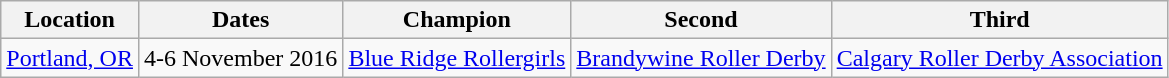<table class="wikitable sortable">
<tr>
<th>Location</th>
<th>Dates</th>
<th>Champion</th>
<th>Second</th>
<th>Third</th>
</tr>
<tr>
<td><a href='#'>Portland, OR</a></td>
<td>4-6 November 2016</td>
<td><a href='#'>Blue Ridge Rollergirls</a></td>
<td><a href='#'>Brandywine Roller Derby</a></td>
<td><a href='#'>Calgary Roller Derby Association</a></td>
</tr>
</table>
